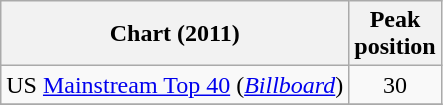<table class="wikitable sortable">
<tr>
<th>Chart (2011)</th>
<th>Peak<br>position</th>
</tr>
<tr>
<td>US <a href='#'>Mainstream Top 40</a> (<em><a href='#'>Billboard</a></em>)</td>
<td align="center">30</td>
</tr>
<tr>
</tr>
</table>
